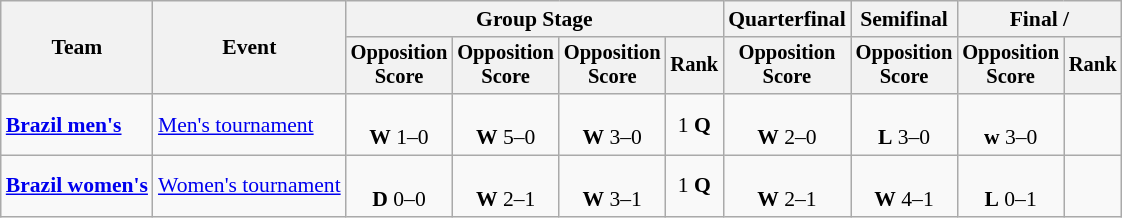<table class="wikitable" style="font-size:90%">
<tr>
<th rowspan=2>Team</th>
<th rowspan=2>Event</th>
<th colspan=4>Group Stage</th>
<th>Quarterfinal</th>
<th>Semifinal</th>
<th colspan=2>Final / </th>
</tr>
<tr style="font-size:95%">
<th>Opposition<br>Score</th>
<th>Opposition<br>Score</th>
<th>Opposition<br>Score</th>
<th>Rank</th>
<th>Opposition<br>Score</th>
<th>Opposition<br>Score</th>
<th>Opposition<br>Score</th>
<th>Rank</th>
</tr>
<tr align=center>
<td align=left><strong><a href='#'>Brazil men's</a></strong></td>
<td align=left><a href='#'>Men's tournament</a></td>
<td><br><strong>W</strong> 1–0</td>
<td><br><strong>W</strong> 5–0</td>
<td><br><strong>W</strong> 3–0</td>
<td>1 <strong>Q</strong></td>
<td><br><strong>W</strong> 2–0 </td>
<td><br><strong>L</strong> 3–0</td>
<td><br><strong>w</strong> 3–0</td>
<td></td>
</tr>
<tr align=center>
<td align=left><strong><a href='#'>Brazil women's</a></strong></td>
<td align=left><a href='#'>Women's tournament</a></td>
<td><br><strong>D</strong> 0–0</td>
<td><br><strong>W</strong> 2–1</td>
<td><br><strong>W</strong> 3–1</td>
<td>1 <strong>Q</strong></td>
<td><br><strong>W</strong> 2–1</td>
<td><br><strong>W</strong> 4–1</td>
<td><br><strong>L</strong> 0–1 </td>
<td></td>
</tr>
</table>
